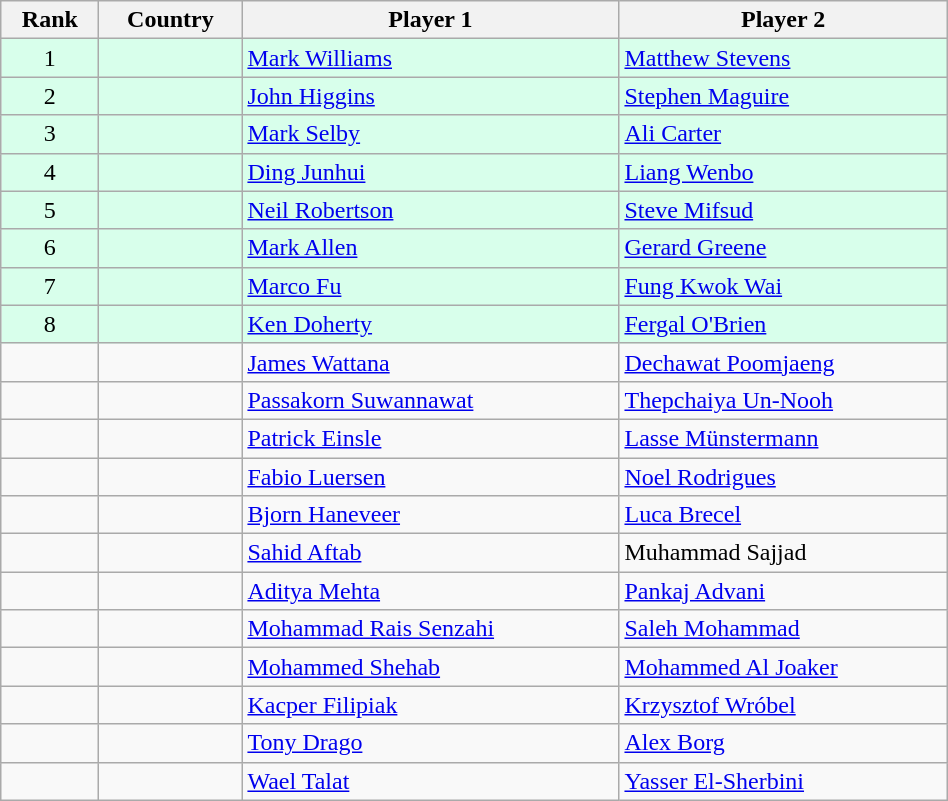<table class="wikitable" width=50%>
<tr>
<th>Rank</th>
<th>Country</th>
<th>Player 1</th>
<th>Player 2</th>
</tr>
<tr bgcolor="d8ffeb">
<td align="center">1</td>
<td></td>
<td><a href='#'>Mark Williams</a></td>
<td><a href='#'>Matthew Stevens</a></td>
</tr>
<tr bgcolor="d8ffeb">
<td align="center">2</td>
<td></td>
<td><a href='#'>John Higgins</a></td>
<td><a href='#'>Stephen Maguire</a></td>
</tr>
<tr bgcolor="d8ffeb">
<td align="center">3</td>
<td></td>
<td><a href='#'>Mark Selby</a></td>
<td><a href='#'>Ali Carter</a></td>
</tr>
<tr bgcolor="d8ffeb">
<td align="center">4</td>
<td></td>
<td><a href='#'>Ding Junhui</a></td>
<td><a href='#'>Liang Wenbo</a></td>
</tr>
<tr bgcolor="d8ffeb">
<td align="center">5</td>
<td></td>
<td><a href='#'>Neil Robertson</a></td>
<td><a href='#'>Steve Mifsud</a></td>
</tr>
<tr bgcolor="d8ffeb">
<td align="center">6</td>
<td></td>
<td><a href='#'>Mark Allen</a></td>
<td><a href='#'>Gerard Greene</a></td>
</tr>
<tr bgcolor="d8ffeb">
<td align="center">7</td>
<td></td>
<td><a href='#'>Marco Fu</a></td>
<td><a href='#'>Fung Kwok Wai</a></td>
</tr>
<tr bgcolor="d8ffeb">
<td align="center">8</td>
<td></td>
<td><a href='#'>Ken Doherty</a></td>
<td><a href='#'>Fergal O'Brien</a></td>
</tr>
<tr>
<td></td>
<td></td>
<td><a href='#'>James Wattana</a></td>
<td><a href='#'>Dechawat Poomjaeng</a></td>
</tr>
<tr>
<td></td>
<td></td>
<td><a href='#'>Passakorn Suwannawat</a></td>
<td><a href='#'>Thepchaiya Un-Nooh</a></td>
</tr>
<tr>
<td></td>
<td></td>
<td><a href='#'>Patrick Einsle</a></td>
<td><a href='#'>Lasse Münstermann</a></td>
</tr>
<tr>
<td></td>
<td></td>
<td><a href='#'>Fabio Luersen</a></td>
<td><a href='#'>Noel Rodrigues</a></td>
</tr>
<tr>
<td></td>
<td></td>
<td><a href='#'>Bjorn Haneveer</a></td>
<td><a href='#'>Luca Brecel</a></td>
</tr>
<tr>
<td></td>
<td></td>
<td><a href='#'>Sahid Aftab</a></td>
<td>Muhammad Sajjad</td>
</tr>
<tr>
<td></td>
<td></td>
<td><a href='#'>Aditya Mehta</a></td>
<td><a href='#'>Pankaj Advani</a></td>
</tr>
<tr>
<td></td>
<td></td>
<td><a href='#'>Mohammad Rais Senzahi</a></td>
<td><a href='#'>Saleh Mohammad</a></td>
</tr>
<tr>
<td></td>
<td></td>
<td><a href='#'>Mohammed Shehab</a></td>
<td><a href='#'>Mohammed Al Joaker</a></td>
</tr>
<tr>
<td></td>
<td></td>
<td><a href='#'>Kacper Filipiak</a></td>
<td><a href='#'>Krzysztof Wróbel</a></td>
</tr>
<tr>
<td></td>
<td></td>
<td><a href='#'>Tony Drago</a></td>
<td><a href='#'>Alex Borg</a></td>
</tr>
<tr>
<td></td>
<td></td>
<td><a href='#'>Wael Talat</a></td>
<td><a href='#'>Yasser El-Sherbini</a></td>
</tr>
</table>
